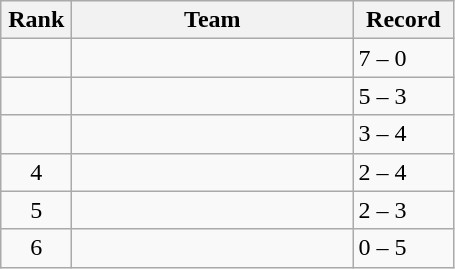<table class="wikitable">
<tr>
<th width=40>Rank</th>
<th width=180>Team</th>
<th width=60>Record</th>
</tr>
<tr>
<td align=center></td>
<td></td>
<td>7 – 0</td>
</tr>
<tr>
<td align=center></td>
<td></td>
<td>5 – 3</td>
</tr>
<tr>
<td align=center></td>
<td></td>
<td>3 – 4</td>
</tr>
<tr>
<td align=center>4</td>
<td></td>
<td>2 – 4</td>
</tr>
<tr>
<td align=center>5</td>
<td></td>
<td>2 – 3</td>
</tr>
<tr>
<td align=center>6</td>
<td></td>
<td>0 – 5</td>
</tr>
</table>
